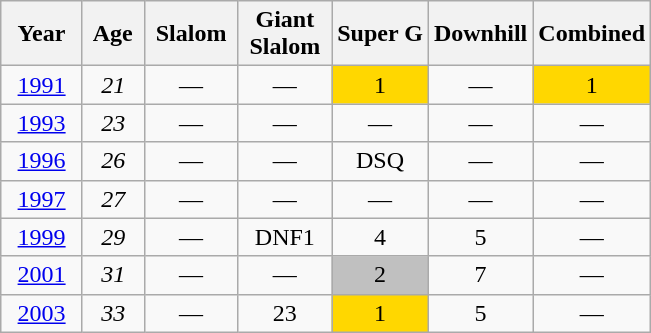<table class=wikitable style="text-align:center">
<tr>
<th>  Year  </th>
<th> Age </th>
<th> Slalom </th>
<th> Giant <br> Slalom </th>
<th>Super G</th>
<th>Downhill</th>
<th>Combined</th>
</tr>
<tr>
<td><a href='#'>1991</a></td>
<td><em>21</em></td>
<td>—</td>
<td>—</td>
<td style="background:gold;">1</td>
<td>—</td>
<td style="background:gold;">1</td>
</tr>
<tr>
<td><a href='#'>1993</a></td>
<td><em>23</em></td>
<td>—</td>
<td>—</td>
<td>—</td>
<td>—</td>
<td>—</td>
</tr>
<tr>
<td><a href='#'>1996</a></td>
<td><em>26</em></td>
<td>—</td>
<td>—</td>
<td>DSQ</td>
<td>—</td>
<td>—</td>
</tr>
<tr>
<td><a href='#'>1997</a></td>
<td><em>27</em></td>
<td>—</td>
<td>—</td>
<td>—</td>
<td>—</td>
<td>—</td>
</tr>
<tr>
<td><a href='#'>1999</a></td>
<td><em>29</em></td>
<td>—</td>
<td>DNF1</td>
<td>4</td>
<td>5</td>
<td>—</td>
</tr>
<tr>
<td><a href='#'>2001</a></td>
<td><em>31</em></td>
<td>—</td>
<td>—</td>
<td style="background:silver;">2</td>
<td>7</td>
<td>—</td>
</tr>
<tr>
<td><a href='#'>2003</a></td>
<td><em>33</em></td>
<td>—</td>
<td>23</td>
<td style="background:gold;">1</td>
<td>5</td>
<td>—</td>
</tr>
</table>
